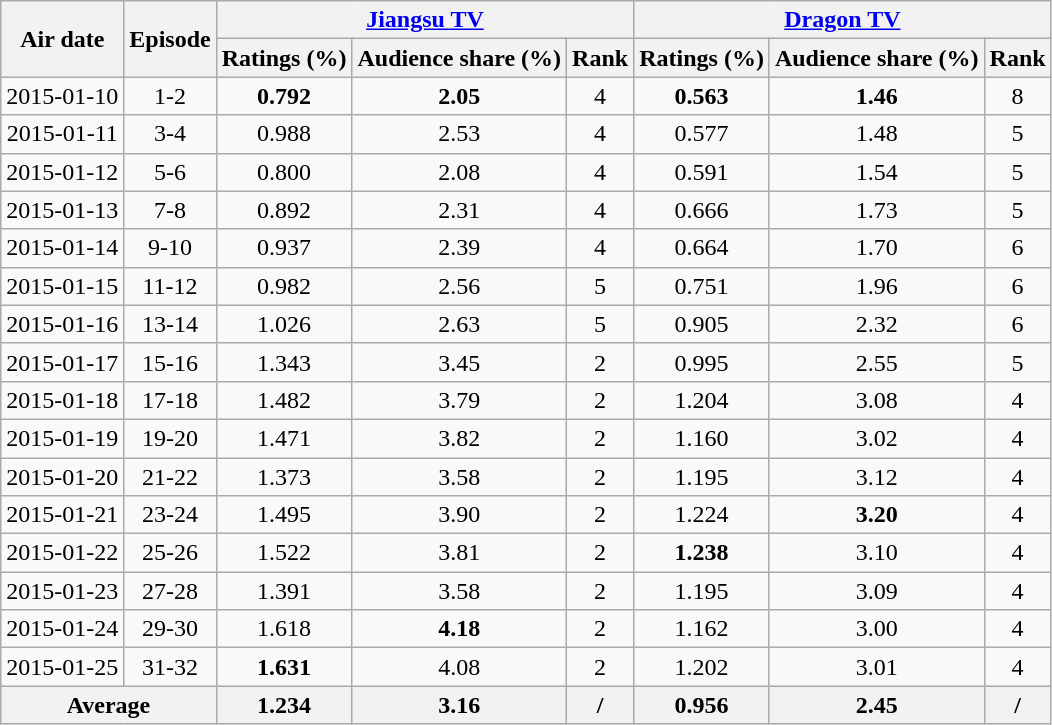<table class="wikitable sortable mw-collapsible jquery-tablesorter" style="text-align:center">
<tr>
<th rowspan="2">Air date</th>
<th rowspan="2">Episode</th>
<th colspan="3"><a href='#'>Jiangsu TV</a></th>
<th colspan="3"><a href='#'>Dragon TV</a></th>
</tr>
<tr>
<th>Ratings (%)</th>
<th>Audience share (%)</th>
<th>Rank</th>
<th>Ratings (%)</th>
<th>Audience share (%)</th>
<th>Rank</th>
</tr>
<tr>
<td>2015-01-10</td>
<td>1-2</td>
<td><strong><span>0.792</span></strong></td>
<td><strong><span>2.05</span></strong></td>
<td>4</td>
<td><strong><span>0.563</span></strong></td>
<td><strong><span>1.46</span></strong></td>
<td>8</td>
</tr>
<tr>
<td>2015-01-11</td>
<td>3-4</td>
<td>0.988</td>
<td>2.53</td>
<td>4</td>
<td>0.577</td>
<td>1.48</td>
<td>5</td>
</tr>
<tr>
<td>2015-01-12</td>
<td>5-6</td>
<td>0.800</td>
<td>2.08</td>
<td>4</td>
<td>0.591</td>
<td>1.54</td>
<td>5</td>
</tr>
<tr>
<td>2015-01-13</td>
<td>7-8</td>
<td>0.892</td>
<td>2.31</td>
<td>4</td>
<td>0.666</td>
<td>1.73</td>
<td>5</td>
</tr>
<tr>
<td>2015-01-14</td>
<td>9-10</td>
<td>0.937</td>
<td>2.39</td>
<td>4</td>
<td>0.664</td>
<td>1.70</td>
<td>6</td>
</tr>
<tr>
<td>2015-01-15</td>
<td>11-12</td>
<td>0.982</td>
<td>2.56</td>
<td>5</td>
<td>0.751</td>
<td>1.96</td>
<td>6</td>
</tr>
<tr>
<td>2015-01-16</td>
<td>13-14</td>
<td>1.026</td>
<td>2.63</td>
<td>5</td>
<td>0.905</td>
<td>2.32</td>
<td>6</td>
</tr>
<tr>
<td>2015-01-17</td>
<td>15-16</td>
<td>1.343</td>
<td>3.45</td>
<td>2</td>
<td>0.995</td>
<td>2.55</td>
<td>5</td>
</tr>
<tr>
<td>2015-01-18</td>
<td>17-18</td>
<td>1.482</td>
<td>3.79</td>
<td>2</td>
<td>1.204</td>
<td>3.08</td>
<td>4</td>
</tr>
<tr>
<td>2015-01-19</td>
<td>19-20</td>
<td>1.471</td>
<td>3.82</td>
<td>2</td>
<td>1.160</td>
<td>3.02</td>
<td>4</td>
</tr>
<tr>
<td>2015-01-20</td>
<td>21-22</td>
<td>1.373</td>
<td>3.58</td>
<td>2</td>
<td>1.195</td>
<td>3.12</td>
<td>4</td>
</tr>
<tr>
<td>2015-01-21</td>
<td>23-24</td>
<td>1.495</td>
<td>3.90</td>
<td>2</td>
<td>1.224</td>
<td><strong><span>3.20</span></strong></td>
<td>4</td>
</tr>
<tr>
<td>2015-01-22</td>
<td>25-26</td>
<td>1.522</td>
<td>3.81</td>
<td>2</td>
<td><strong><span>1.238</span></strong></td>
<td>3.10</td>
<td>4</td>
</tr>
<tr>
<td>2015-01-23</td>
<td>27-28</td>
<td>1.391</td>
<td>3.58</td>
<td>2</td>
<td>1.195</td>
<td>3.09</td>
<td>4</td>
</tr>
<tr>
<td>2015-01-24</td>
<td>29-30</td>
<td>1.618</td>
<td><strong><span>4.18</span></strong></td>
<td>2</td>
<td>1.162</td>
<td>3.00</td>
<td>4</td>
</tr>
<tr>
<td>2015-01-25</td>
<td>31-32</td>
<td><strong><span>1.631</span></strong></td>
<td>4.08</td>
<td>2</td>
<td>1.202</td>
<td>3.01</td>
<td>4</td>
</tr>
<tr>
<th colspan="2">Average</th>
<th>1.234</th>
<th>3.16</th>
<th>/</th>
<th>0.956</th>
<th>2.45</th>
<th>/</th>
</tr>
</table>
